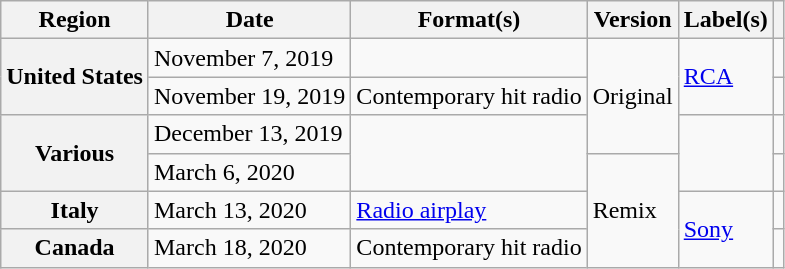<table class="wikitable plainrowheaders">
<tr>
<th scope="col">Region</th>
<th scope="col">Date</th>
<th scope="col">Format(s)</th>
<th scope="col">Version</th>
<th scope="col">Label(s)</th>
<th scope="col"></th>
</tr>
<tr>
<th scope="row" rowspan="2">United States</th>
<td>November 7, 2019</td>
<td></td>
<td rowspan="3">Original</td>
<td rowspan="2"><a href='#'>RCA</a></td>
<td style="text-align:center;"></td>
</tr>
<tr>
<td>November 19, 2019</td>
<td>Contemporary hit radio</td>
<td style="text-align:center;"></td>
</tr>
<tr>
<th scope="row" rowspan="2">Various</th>
<td>December 13, 2019</td>
<td rowspan="2"></td>
<td rowspan="2"></td>
<td style="text-align:center;"></td>
</tr>
<tr>
<td>March 6, 2020</td>
<td rowspan="3">Remix</td>
<td style="text-align:center;"></td>
</tr>
<tr>
<th scope="row">Italy</th>
<td>March 13, 2020</td>
<td><a href='#'>Radio airplay</a></td>
<td rowspan="2"><a href='#'>Sony</a></td>
<td style="text-align:center;"></td>
</tr>
<tr>
<th scope="row">Canada</th>
<td>March 18, 2020</td>
<td>Contemporary hit radio</td>
<td style="text-align:center;"></td>
</tr>
</table>
